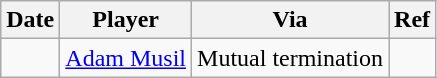<table class="wikitable">
<tr>
<th>Date</th>
<th>Player</th>
<th>Via</th>
<th>Ref</th>
</tr>
<tr>
<td></td>
<td><a href='#'>Adam Musil</a></td>
<td>Mutual termination</td>
<td></td>
</tr>
</table>
